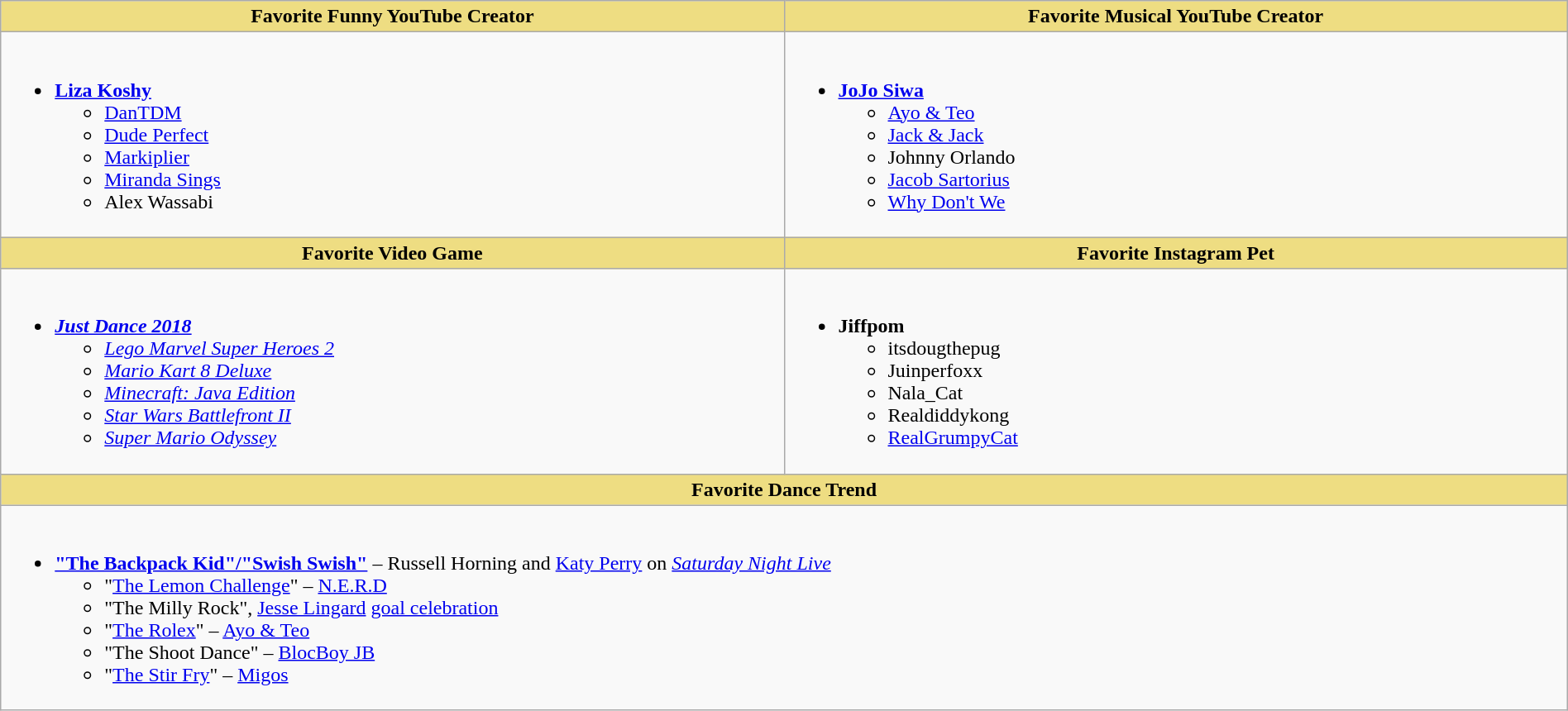<table class="wikitable" style="width:100%;">
<tr>
<th style="background:#EEDD82; width:50%">Favorite Funny YouTube Creator</th>
<th style="background:#EEDD82; width:50%">Favorite Musical YouTube Creator</th>
</tr>
<tr>
<td valign="top"><br><ul><li><strong><a href='#'>Liza Koshy</a></strong><ul><li><a href='#'>DanTDM</a></li><li><a href='#'>Dude Perfect</a></li><li><a href='#'>Markiplier</a></li><li><a href='#'>Miranda Sings</a></li><li>Alex Wassabi</li></ul></li></ul></td>
<td valign="top"><br><ul><li><strong><a href='#'>JoJo Siwa</a></strong><ul><li><a href='#'>Ayo & Teo</a></li><li><a href='#'>Jack & Jack</a></li><li>Johnny Orlando</li><li><a href='#'>Jacob Sartorius</a></li><li><a href='#'>Why Don't We</a></li></ul></li></ul></td>
</tr>
<tr>
<th style="background:#EEDD82; width:50%">Favorite Video Game</th>
<th style="background:#EEDD82; width:50%">Favorite Instagram Pet</th>
</tr>
<tr>
<td valign="top"><br><ul><li><strong><em><a href='#'>Just Dance 2018</a></em></strong><ul><li><em><a href='#'>Lego Marvel Super Heroes 2</a></em></li><li><em><a href='#'>Mario Kart 8 Deluxe</a></em></li><li><em><a href='#'>Minecraft: Java Edition</a></em></li><li><em><a href='#'>Star Wars Battlefront II</a></em></li><li><em><a href='#'>Super Mario Odyssey</a></em></li></ul></li></ul></td>
<td valign="top"><br><ul><li><strong> Jiffpom</strong><ul><li>itsdougthepug</li><li>Juinperfoxx</li><li>Nala_Cat</li><li>Realdiddykong</li><li><a href='#'>RealGrumpyCat</a></li></ul></li></ul></td>
</tr>
<tr>
<th style="background:#EEDD82;" colspan="2">Favorite Dance Trend</th>
</tr>
<tr>
<td colspan="2" valign="top"><br><ul><li><strong><a href='#'>"The Backpack Kid"/"Swish Swish"</a></strong> – Russell Horning and <a href='#'>Katy Perry</a> on <em><a href='#'>Saturday Night Live</a></em><ul><li>"<a href='#'>The Lemon Challenge</a>" – <a href='#'>N.E.R.D</a></li><li>"The Milly Rock", <a href='#'>Jesse Lingard</a> <a href='#'>goal celebration</a></li><li>"<a href='#'>The Rolex</a>" – <a href='#'>Ayo & Teo</a></li><li>"The Shoot Dance" – <a href='#'>BlocBoy JB</a></li><li>"<a href='#'>The Stir Fry</a>" – <a href='#'>Migos</a></li></ul></li></ul></td>
</tr>
</table>
